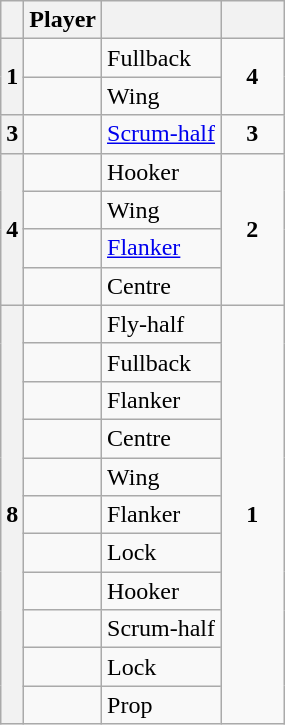<table class="wikitable">
<tr>
<th></th>
<th>Player</th>
<th></th>
<th width=35></th>
</tr>
<tr>
<th align=center rowspan=2>1</th>
<td align=left> </td>
<td align=left>Fullback</td>
<td align=center rowspan=2><strong>4</strong></td>
</tr>
<tr>
<td align=left> </td>
<td align=left>Wing</td>
</tr>
<tr>
<th align=center>3</th>
<td align=left> </td>
<td align=left><a href='#'>Scrum-half</a></td>
<td align=center><strong>3</strong></td>
</tr>
<tr>
<th align=center rowspan=4>4</th>
<td align=left> </td>
<td align=left>Hooker</td>
<td align=center rowspan=4><strong>2</strong></td>
</tr>
<tr>
<td align=left> </td>
<td align=left>Wing</td>
</tr>
<tr>
<td align=left> </td>
<td align=left><a href='#'>Flanker</a></td>
</tr>
<tr>
<td align=left> </td>
<td align=left>Centre</td>
</tr>
<tr>
<th align=center rowspan=11>8</th>
<td align=left> </td>
<td align=left>Fly-half</td>
<td align=center rowspan=11><strong>1</strong></td>
</tr>
<tr>
<td align=left> </td>
<td align=left>Fullback</td>
</tr>
<tr>
<td align=left> </td>
<td align=left>Flanker</td>
</tr>
<tr>
<td align=left> </td>
<td align=left>Centre</td>
</tr>
<tr>
<td align=left> </td>
<td align=left>Wing</td>
</tr>
<tr>
<td align=left> </td>
<td align=left>Flanker</td>
</tr>
<tr>
<td align=left> </td>
<td align=left>Lock</td>
</tr>
<tr>
<td align=left> </td>
<td align=left>Hooker</td>
</tr>
<tr>
<td align=left> </td>
<td align=left>Scrum-half</td>
</tr>
<tr>
<td align=left> </td>
<td align=left>Lock</td>
</tr>
<tr>
<td align=left> </td>
<td align=left>Prop</td>
</tr>
</table>
